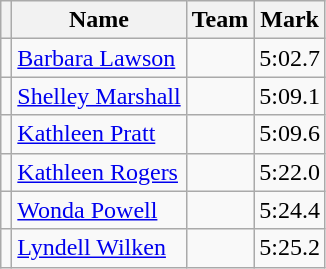<table class=wikitable>
<tr>
<th></th>
<th>Name</th>
<th>Team</th>
<th>Mark</th>
</tr>
<tr>
<td></td>
<td><a href='#'>Barbara Lawson</a></td>
<td></td>
<td>5:02.7</td>
</tr>
<tr>
<td></td>
<td><a href='#'>Shelley Marshall</a></td>
<td></td>
<td>5:09.1</td>
</tr>
<tr>
<td></td>
<td><a href='#'>Kathleen Pratt</a></td>
<td></td>
<td>5:09.6</td>
</tr>
<tr>
<td></td>
<td><a href='#'>Kathleen Rogers</a></td>
<td></td>
<td>5:22.0</td>
</tr>
<tr>
<td></td>
<td><a href='#'>Wonda Powell</a></td>
<td></td>
<td>5:24.4</td>
</tr>
<tr>
<td></td>
<td><a href='#'>Lyndell Wilken</a></td>
<td></td>
<td>5:25.2</td>
</tr>
</table>
